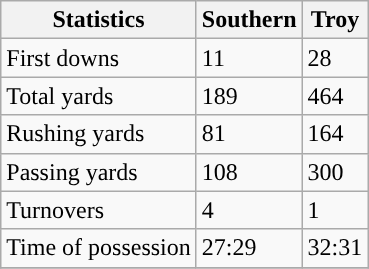<table class="wikitable">
<tr>
<th>Statistics</th>
<th>Southern</th>
<th>Troy</th>
</tr>
<tr>
<td>First downs</td>
<td>11</td>
<td>28</td>
</tr>
<tr>
<td>Total yards</td>
<td>189</td>
<td>464</td>
</tr>
<tr>
<td>Rushing yards</td>
<td>81</td>
<td>164</td>
</tr>
<tr>
<td>Passing yards</td>
<td>108</td>
<td>300</td>
</tr>
<tr>
<td>Turnovers</td>
<td>4</td>
<td>1</td>
</tr>
<tr>
<td>Time of possession</td>
<td>27:29</td>
<td>32:31</td>
</tr>
<tr>
</tr>
</table>
